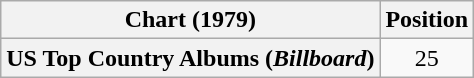<table class="wikitable plainrowheaders" style="text-align:center">
<tr>
<th scope="col">Chart (1979)</th>
<th scope="col">Position</th>
</tr>
<tr>
<th scope="row">US Top Country Albums (<em>Billboard</em>)</th>
<td>25</td>
</tr>
</table>
